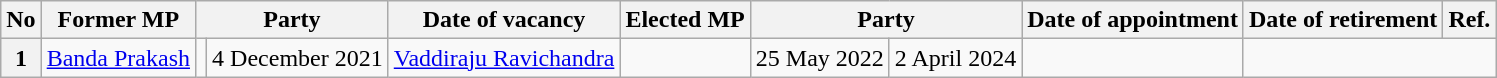<table class="wikitable">
<tr>
<th scope="col">No</th>
<th scope="col">Former MP</th>
<th scope="col" colspan="2">Party</th>
<th scope="col">Date of vacancy</th>
<th scope="col">Elected MP</th>
<th scope="col" colspan="2">Party</th>
<th scope="col">Date of appointment</th>
<th scope="col">Date of retirement</th>
<th>Ref.</th>
</tr>
<tr>
<th>1</th>
<td><a href='#'>Banda Prakash</a></td>
<td></td>
<td>4 December 2021</td>
<td><a href='#'>Vaddiraju Ravichandra</a></td>
<td></td>
<td>25 May 2022</td>
<td>2 April 2024</td>
<td></td>
</tr>
</table>
